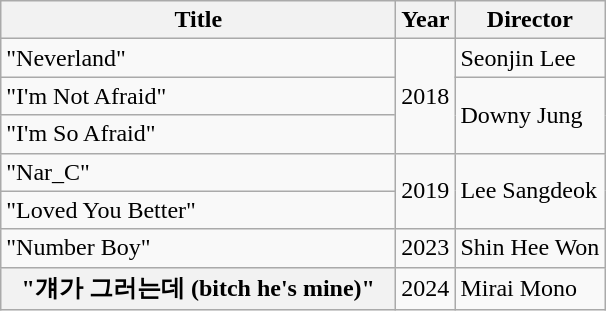<table class="wikitable plainrowheaders">
<tr>
<th scope="col" style="width:16em;">Title</th>
<th>Year</th>
<th>Director</th>
</tr>
<tr>
<td scope="row">"Neverland"</td>
<td rowspan="3">2018</td>
<td>Seonjin Lee</td>
</tr>
<tr>
<td scope="row">"I'm Not Afraid"</td>
<td rowspan="2">Downy Jung</td>
</tr>
<tr>
<td scope="row">"I'm So Afraid"</td>
</tr>
<tr>
<td scope="row">"Nar_C"</td>
<td rowspan="2">2019</td>
<td rowspan="2">Lee Sangdeok</td>
</tr>
<tr>
<td scope="row">"Loved You Better"</td>
</tr>
<tr>
<td>"Number Boy"</td>
<td>2023</td>
<td>Shin Hee Won</td>
</tr>
<tr>
<th scope="row">"걔가 그러는데 (bitch he's mine)"</th>
<td>2024</td>
<td>Mirai Mono</td>
</tr>
</table>
